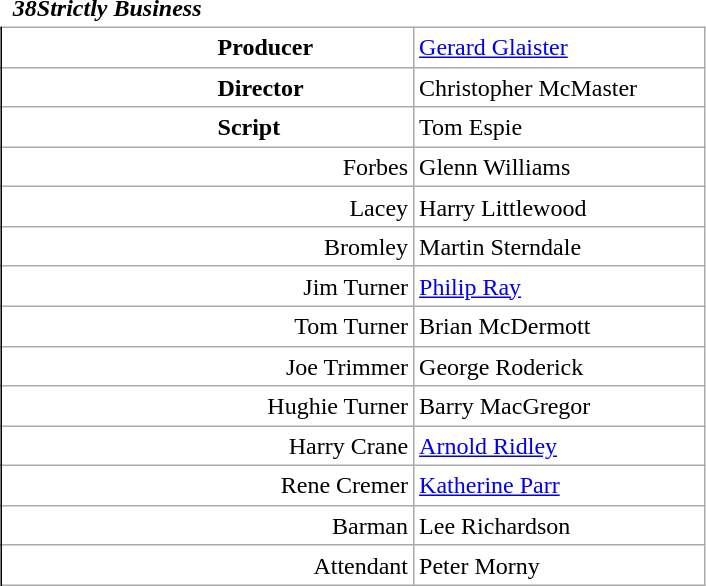<table class="wikitable mw-collapsible mw-collapsed" style="vertical-align:top;margin:auto 2em;line-height:1.2;min-width:33em;display: inline-table;background-color:inherit;border:none;">
<tr>
<td class=unsortable style="border:hidden;line-height:1.67;text-align:center;margin-left:-1em;padding-left:0.5em;min-width:1.0em;"></td>
<td class=unsortable style="border:none;padding-left:0.5em;text-align:left;min-width:16.5em;font-weight:700;font-style:italic;">38Strictly Business</td>
<td class=unsortable style="border:none;text-align:right;font-weight:normal;font-family:Courier;font-size:95%;letter-spacing:-1pt;min-width:8.5em;padding-right:0.2em;"></td>
<td class=unsortable style="border:hidden;min-width:3.5em;padding-left:0;"></td>
<td class=unsortable style="border:hidden;min-width:3.5em;font-size:95%;"></td>
</tr>
<tr>
<td rowspan=100 style="border:none thin;border-right-style :solid;"></td>
</tr>
<tr>
<td style="text-align:left;padding-left:9.0em;font-weight:bold;">Producer</td>
<td colspan=2><a href='#'>Gerard Glaister</a></td>
</tr>
<tr>
<td style="text-align:left;padding-left:9.0em;font-weight:bold;">Director</td>
<td colspan=2>Christopher McMaster</td>
</tr>
<tr>
<td style="text-align:left;padding-left:9.0em;font-weight:bold;">Script</td>
<td colspan=2>Tom Espie</td>
</tr>
<tr>
<td style="text-align:right;">Forbes</td>
<td colspan=2>Glenn Williams</td>
</tr>
<tr>
<td style="text-align:right;">Lacey</td>
<td colspan=2>Harry Littlewood</td>
</tr>
<tr>
<td style="text-align:right;">Bromley</td>
<td colspan=2>Martin Sterndale</td>
</tr>
<tr>
<td style="text-align:right;">Jim Turner</td>
<td colspan=2><a href='#'>Philip Ray</a></td>
</tr>
<tr>
<td style="text-align:right;">Tom Turner</td>
<td colspan=2>Brian McDermott</td>
</tr>
<tr>
<td style="text-align:right;">Joe Trimmer</td>
<td colspan=2>George Roderick</td>
</tr>
<tr>
<td style="text-align:right;">Hughie Turner</td>
<td colspan=2>Barry MacGregor</td>
</tr>
<tr>
<td style="text-align:right;">Harry Crane</td>
<td colspan=2><a href='#'>Arnold Ridley</a></td>
</tr>
<tr>
<td style="text-align:right;">Rene Cremer</td>
<td colspan=2><a href='#'>Katherine Parr</a></td>
</tr>
<tr>
<td style="text-align:right;">Barman</td>
<td colspan=2>Lee Richardson</td>
</tr>
<tr>
<td style="text-align:right;">Attendant</td>
<td colspan=2>Peter Morny</td>
</tr>
</table>
